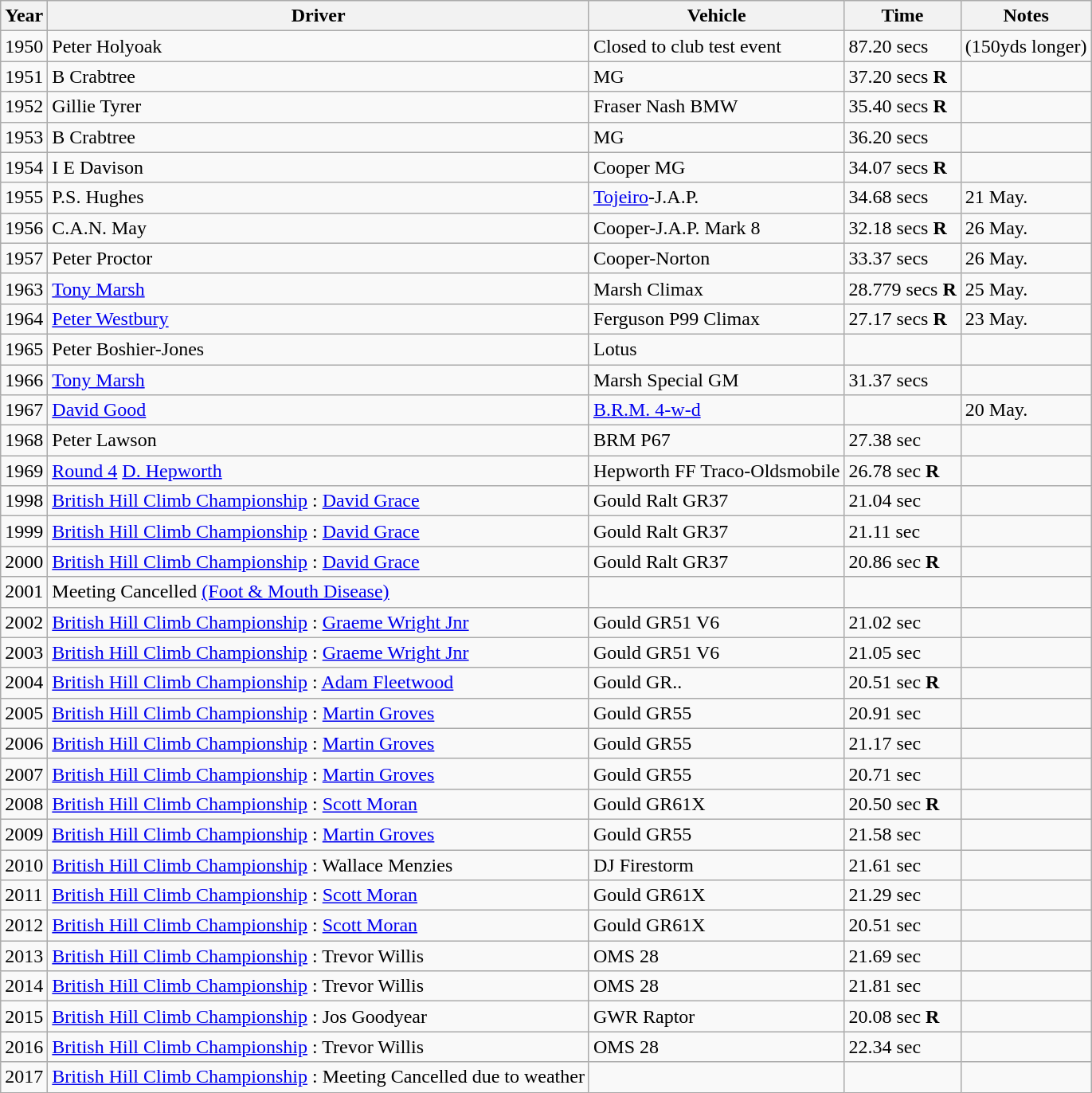<table class="wikitable">
<tr>
<th width="*">Year</th>
<th width="*">Driver</th>
<th width="*">Vehicle</th>
<th width="*">Time</th>
<th width="*">Notes</th>
</tr>
<tr>
<td>1950</td>
<td>Peter Holyoak</td>
<td>Closed to club test event</td>
<td>87.20 secs</td>
<td>(150yds longer)</td>
</tr>
<tr>
<td>1951</td>
<td>B Crabtree</td>
<td>MG</td>
<td>37.20 secs <strong>R</strong></td>
<td></td>
</tr>
<tr>
<td>1952</td>
<td>Gillie Tyrer</td>
<td>Fraser Nash BMW</td>
<td>35.40 secs <strong>R</strong></td>
<td></td>
</tr>
<tr>
<td>1953</td>
<td>B Crabtree</td>
<td>MG</td>
<td>36.20 secs</td>
<td></td>
</tr>
<tr>
<td>1954</td>
<td>I E Davison</td>
<td>Cooper MG</td>
<td>34.07 secs <strong>R</strong></td>
<td></td>
</tr>
<tr>
<td>1955</td>
<td>P.S. Hughes</td>
<td><a href='#'>Tojeiro</a>-J.A.P.</td>
<td>34.68 secs</td>
<td> 21 May.</td>
</tr>
<tr>
<td>1956</td>
<td>C.A.N. May</td>
<td>Cooper-J.A.P. Mark 8</td>
<td>32.18 secs <strong>R</strong></td>
<td> 26 May.</td>
</tr>
<tr>
<td>1957</td>
<td>Peter Proctor</td>
<td>Cooper-Norton</td>
<td>33.37 secs</td>
<td> 26 May.</td>
</tr>
<tr>
<td>1963</td>
<td><a href='#'>Tony Marsh</a></td>
<td>Marsh Climax</td>
<td>28.779 secs <strong>R</strong></td>
<td> 25 May.</td>
</tr>
<tr>
<td>1964</td>
<td><a href='#'>Peter Westbury</a></td>
<td>Ferguson P99 Climax</td>
<td>27.17 secs <strong>R</strong></td>
<td> 23 May.</td>
</tr>
<tr>
<td>1965</td>
<td>Peter Boshier-Jones</td>
<td>Lotus</td>
<td></td>
<td></td>
</tr>
<tr>
<td>1966</td>
<td><a href='#'>Tony Marsh</a></td>
<td>Marsh Special GM</td>
<td>31.37 secs</td>
<td></td>
</tr>
<tr>
<td>1967</td>
<td><a href='#'>David Good</a></td>
<td><a href='#'>B.R.M. 4-w-d</a></td>
<td></td>
<td> 20 May.</td>
</tr>
<tr>
<td>1968</td>
<td>Peter Lawson</td>
<td>BRM P67</td>
<td>27.38 sec</td>
</tr>
<tr>
<td>1969</td>
<td><a href='#'>Round 4</a> <a href='#'>D. Hepworth</a></td>
<td>Hepworth FF Traco-Oldsmobile</td>
<td>26.78 sec <strong>R</strong></td>
<td></td>
</tr>
<tr>
<td>1998</td>
<td><a href='#'>British Hill Climb Championship</a> : <a href='#'>David Grace</a></td>
<td>Gould Ralt GR37</td>
<td>21.04 sec</td>
<td></td>
</tr>
<tr>
<td>1999</td>
<td><a href='#'>British Hill Climb Championship</a> : <a href='#'>David Grace</a></td>
<td>Gould Ralt GR37</td>
<td>21.11 sec</td>
<td></td>
</tr>
<tr>
<td>2000</td>
<td><a href='#'>British Hill Climb Championship</a> : <a href='#'>David Grace</a></td>
<td>Gould Ralt GR37</td>
<td>20.86 sec <strong>R</strong></td>
<td></td>
</tr>
<tr>
<td>2001</td>
<td>Meeting Cancelled <a href='#'>(Foot & Mouth Disease)</a></td>
<td></td>
<td></td>
<td></td>
</tr>
<tr>
<td>2002</td>
<td><a href='#'>British Hill Climb Championship</a> : <a href='#'>Graeme Wright Jnr</a></td>
<td>Gould GR51 V6</td>
<td>21.02 sec</td>
<td></td>
</tr>
<tr>
<td>2003</td>
<td><a href='#'>British Hill Climb Championship</a> : <a href='#'>Graeme Wright Jnr</a></td>
<td>Gould GR51 V6</td>
<td>21.05 sec</td>
<td></td>
</tr>
<tr>
<td>2004</td>
<td><a href='#'>British Hill Climb Championship</a> : <a href='#'>Adam Fleetwood</a></td>
<td>Gould GR..</td>
<td>20.51 sec  <strong>R</strong></td>
<td></td>
</tr>
<tr>
<td>2005</td>
<td><a href='#'>British Hill Climb Championship</a> : <a href='#'>Martin Groves</a></td>
<td>Gould GR55</td>
<td>20.91 sec</td>
<td></td>
</tr>
<tr>
<td>2006</td>
<td><a href='#'>British Hill Climb Championship</a> : <a href='#'>Martin Groves</a></td>
<td>Gould GR55</td>
<td>21.17 sec</td>
<td></td>
</tr>
<tr>
<td>2007</td>
<td><a href='#'>British Hill Climb Championship</a> : <a href='#'>Martin Groves</a></td>
<td>Gould GR55</td>
<td>20.71 sec</td>
<td></td>
</tr>
<tr>
<td>2008</td>
<td><a href='#'>British Hill Climb Championship</a> : <a href='#'>Scott Moran</a></td>
<td>Gould GR61X</td>
<td>20.50 sec <strong>R</strong></td>
<td></td>
</tr>
<tr>
<td>2009</td>
<td><a href='#'>British Hill Climb Championship</a> : <a href='#'>Martin Groves</a></td>
<td>Gould GR55</td>
<td>21.58 sec</td>
<td></td>
</tr>
<tr>
<td>2010</td>
<td><a href='#'>British Hill Climb Championship</a> : Wallace Menzies</td>
<td>DJ Firestorm</td>
<td>21.61 sec</td>
<td></td>
</tr>
<tr>
<td>2011</td>
<td><a href='#'>British Hill Climb Championship</a> : <a href='#'>Scott Moran</a></td>
<td>Gould GR61X</td>
<td>21.29 sec</td>
<td></td>
</tr>
<tr>
<td>2012</td>
<td><a href='#'>British Hill Climb Championship</a> : <a href='#'>Scott Moran</a></td>
<td>Gould GR61X</td>
<td>20.51 sec</td>
<td></td>
</tr>
<tr>
<td>2013</td>
<td><a href='#'>British Hill Climb Championship</a> : Trevor Willis</td>
<td>OMS 28</td>
<td>21.69 sec</td>
<td></td>
</tr>
<tr>
<td>2014</td>
<td><a href='#'>British Hill Climb Championship</a> : Trevor Willis</td>
<td>OMS 28</td>
<td>21.81 sec</td>
<td></td>
</tr>
<tr>
<td>2015</td>
<td><a href='#'>British Hill Climb Championship</a> : Jos Goodyear</td>
<td>GWR Raptor</td>
<td>20.08 sec <strong>R</strong></td>
<td></td>
</tr>
<tr>
<td>2016</td>
<td><a href='#'>British Hill Climb Championship</a> : Trevor Willis</td>
<td>OMS 28</td>
<td>22.34 sec</td>
<td></td>
</tr>
<tr>
<td>2017</td>
<td><a href='#'>British Hill Climb Championship</a> : Meeting Cancelled due to weather</td>
<td></td>
<td></td>
</tr>
</table>
